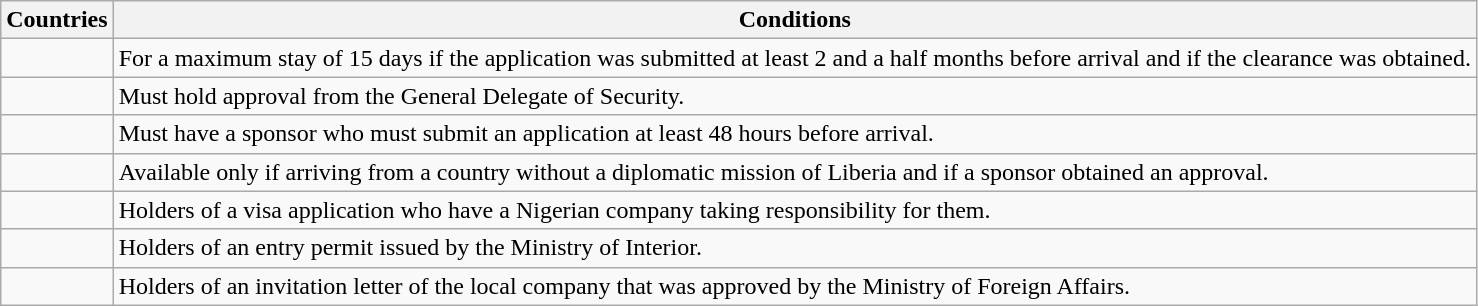<table class="wikitable">
<tr>
<th>Countries</th>
<th>Conditions</th>
</tr>
<tr>
<td></td>
<td>For a maximum stay of 15 days if the application was submitted at least 2 and a half months before arrival and if the clearance was obtained.</td>
</tr>
<tr>
<td></td>
<td>Must hold approval from the General Delegate of Security.</td>
</tr>
<tr>
<td></td>
<td>Must have a sponsor who must submit an application at least 48 hours before arrival.</td>
</tr>
<tr>
<td></td>
<td>Available only if arriving from a country without a diplomatic mission of Liberia and if a sponsor obtained an approval.</td>
</tr>
<tr>
<td></td>
<td>Holders of a visa application who have a Nigerian company taking responsibility for them.</td>
</tr>
<tr>
<td></td>
<td>Holders of an entry permit issued by the Ministry of Interior.</td>
</tr>
<tr>
<td></td>
<td>Holders of an invitation letter of the local company that was approved by the Ministry of Foreign Affairs.</td>
</tr>
</table>
